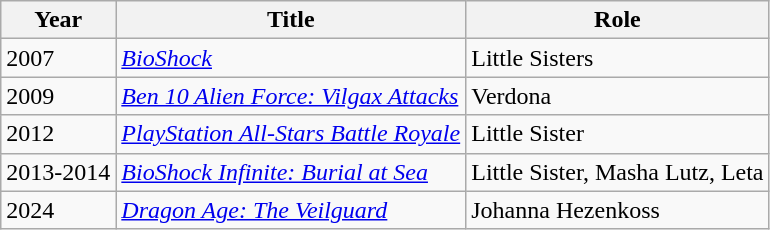<table class="wikitable sortable">
<tr>
<th>Year</th>
<th>Title</th>
<th>Role</th>
</tr>
<tr>
<td>2007</td>
<td><em><a href='#'>BioShock</a></em></td>
<td>Little Sisters</td>
</tr>
<tr>
<td>2009</td>
<td><em><a href='#'>Ben 10 Alien Force: Vilgax Attacks</a></em></td>
<td>Verdona</td>
</tr>
<tr>
<td>2012</td>
<td><em><a href='#'>PlayStation All-Stars Battle Royale</a></em></td>
<td>Little Sister</td>
</tr>
<tr>
<td>2013-2014</td>
<td><em><a href='#'>BioShock Infinite: Burial at Sea</a></em></td>
<td>Little Sister, Masha Lutz, Leta</td>
</tr>
<tr>
<td>2024</td>
<td><em><a href='#'>Dragon Age: The Veilguard</a></em></td>
<td>Johanna Hezenkoss</td>
</tr>
</table>
